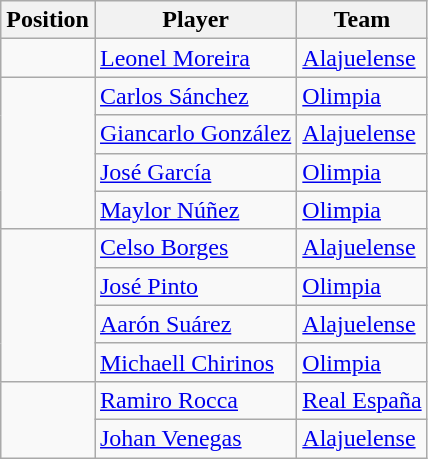<table class="wikitable">
<tr>
<th>Position</th>
<th>Player</th>
<th>Team</th>
</tr>
<tr>
<td align=center></td>
<td> <a href='#'>Leonel Moreira</a></td>
<td> <a href='#'>Alajuelense</a></td>
</tr>
<tr>
<td align=center rowspan=4></td>
<td> <a href='#'>Carlos Sánchez</a></td>
<td> <a href='#'>Olimpia</a></td>
</tr>
<tr>
<td> <a href='#'>Giancarlo González</a></td>
<td> <a href='#'>Alajuelense</a></td>
</tr>
<tr>
<td> <a href='#'>José García</a></td>
<td> <a href='#'>Olimpia</a></td>
</tr>
<tr>
<td> <a href='#'>Maylor Núñez</a></td>
<td> <a href='#'>Olimpia</a></td>
</tr>
<tr>
<td align=center rowspan=4></td>
<td> <a href='#'>Celso Borges</a></td>
<td> <a href='#'>Alajuelense</a></td>
</tr>
<tr>
<td> <a href='#'>José Pinto</a></td>
<td> <a href='#'>Olimpia</a></td>
</tr>
<tr>
<td> <a href='#'>Aarón Suárez</a></td>
<td> <a href='#'>Alajuelense</a></td>
</tr>
<tr>
<td> <a href='#'>Michaell Chirinos</a></td>
<td> <a href='#'>Olimpia</a></td>
</tr>
<tr>
<td align=center rowspan=2></td>
<td> <a href='#'>Ramiro Rocca</a></td>
<td> <a href='#'>Real España</a></td>
</tr>
<tr>
<td> <a href='#'>Johan Venegas</a></td>
<td> <a href='#'>Alajuelense</a></td>
</tr>
</table>
